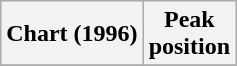<table class="wikitable plainrowheaders" style="text-align:center">
<tr>
<th scope="col">Chart (1996)</th>
<th scope="col">Peak<br>position</th>
</tr>
<tr>
</tr>
</table>
